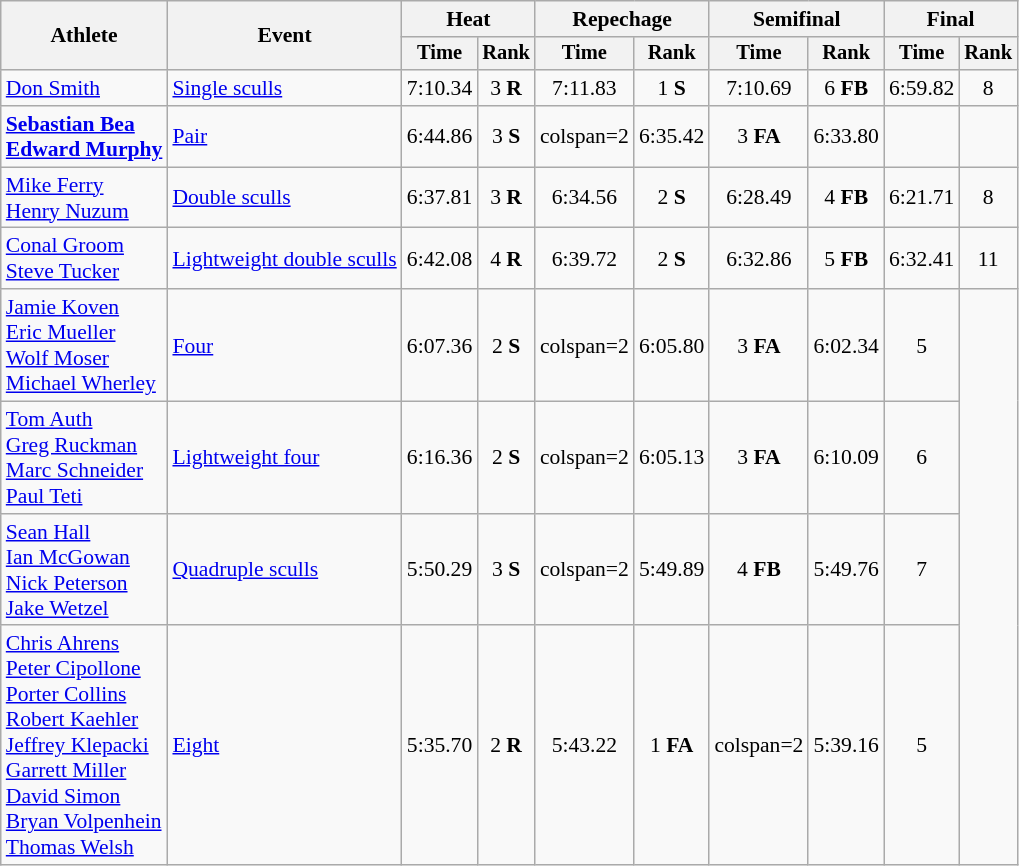<table class=wikitable style=font-size:90%;text-align:center>
<tr>
<th rowspan=2>Athlete</th>
<th rowspan=2>Event</th>
<th colspan=2>Heat</th>
<th colspan=2>Repechage</th>
<th colspan=2>Semifinal</th>
<th colspan=2>Final</th>
</tr>
<tr style=font-size:95%>
<th>Time</th>
<th>Rank</th>
<th>Time</th>
<th>Rank</th>
<th>Time</th>
<th>Rank</th>
<th>Time</th>
<th>Rank</th>
</tr>
<tr>
<td align=left><a href='#'>Don Smith</a></td>
<td align=left><a href='#'>Single sculls</a></td>
<td>7:10.34</td>
<td>3 <strong>R</strong></td>
<td>7:11.83</td>
<td>1 <strong>S</strong></td>
<td>7:10.69</td>
<td>6 <strong>FB</strong></td>
<td>6:59.82</td>
<td>8</td>
</tr>
<tr>
<td align=left><strong><a href='#'>Sebastian Bea</a><br><a href='#'>Edward Murphy</a></strong></td>
<td align=left><a href='#'>Pair</a></td>
<td>6:44.86</td>
<td>3 <strong>S</strong></td>
<td>colspan=2 </td>
<td>6:35.42</td>
<td>3 <strong>FA</strong></td>
<td>6:33.80</td>
<td></td>
</tr>
<tr>
<td align=left><a href='#'>Mike Ferry</a><br><a href='#'>Henry Nuzum</a></td>
<td align=left><a href='#'>Double sculls</a></td>
<td>6:37.81</td>
<td>3 <strong>R</strong></td>
<td>6:34.56</td>
<td>2 <strong>S</strong></td>
<td>6:28.49</td>
<td>4 <strong>FB</strong></td>
<td>6:21.71</td>
<td>8</td>
</tr>
<tr>
<td align=left><a href='#'>Conal Groom</a><br><a href='#'>Steve Tucker</a></td>
<td align=left><a href='#'>Lightweight double sculls</a></td>
<td>6:42.08</td>
<td>4 <strong>R</strong></td>
<td>6:39.72</td>
<td>2 <strong>S</strong></td>
<td>6:32.86</td>
<td>5 <strong>FB</strong></td>
<td>6:32.41</td>
<td>11</td>
</tr>
<tr>
<td align=left><a href='#'>Jamie Koven</a><br><a href='#'>Eric Mueller</a><br><a href='#'>Wolf Moser</a><br><a href='#'>Michael Wherley</a></td>
<td align=left><a href='#'>Four</a></td>
<td>6:07.36</td>
<td>2 <strong>S</strong></td>
<td>colspan=2 </td>
<td>6:05.80</td>
<td>3 <strong>FA</strong></td>
<td>6:02.34</td>
<td>5</td>
</tr>
<tr>
<td align=left><a href='#'>Tom Auth</a><br><a href='#'>Greg Ruckman</a><br><a href='#'>Marc Schneider</a><br><a href='#'>Paul Teti</a></td>
<td align=left><a href='#'>Lightweight four</a></td>
<td>6:16.36</td>
<td>2 <strong>S</strong></td>
<td>colspan=2 </td>
<td>6:05.13</td>
<td>3 <strong>FA</strong></td>
<td>6:10.09</td>
<td>6</td>
</tr>
<tr>
<td align=left><a href='#'>Sean Hall</a><br><a href='#'>Ian McGowan</a><br><a href='#'>Nick Peterson</a><br><a href='#'>Jake Wetzel</a></td>
<td align=left><a href='#'>Quadruple sculls</a></td>
<td>5:50.29</td>
<td>3 <strong>S</strong></td>
<td>colspan=2 </td>
<td>5:49.89</td>
<td>4 <strong>FB</strong></td>
<td>5:49.76</td>
<td>7</td>
</tr>
<tr>
<td align=left><a href='#'>Chris Ahrens</a><br><a href='#'>Peter Cipollone</a><br><a href='#'>Porter Collins</a><br><a href='#'>Robert Kaehler</a><br><a href='#'>Jeffrey Klepacki</a><br><a href='#'>Garrett Miller</a><br><a href='#'>David Simon</a><br><a href='#'>Bryan Volpenhein</a><br><a href='#'>Thomas Welsh</a></td>
<td align=left><a href='#'>Eight</a></td>
<td>5:35.70</td>
<td>2 <strong>R</strong></td>
<td>5:43.22</td>
<td>1 <strong>FA</strong></td>
<td>colspan=2 </td>
<td>5:39.16</td>
<td>5</td>
</tr>
</table>
